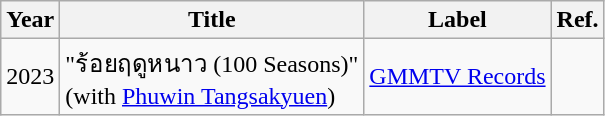<table class="wikitable">
<tr>
<th>Year</th>
<th>Title</th>
<th>Label</th>
<th>Ref.</th>
</tr>
<tr>
<td>2023</td>
<td>"ร้อยฤดูหนาว (100 Seasons)"<br><span>(with <a href='#'>Phuwin Tangsakyuen</a>)</span></td>
<td><a href='#'>GMMTV Records</a></td>
<td></td>
</tr>
</table>
